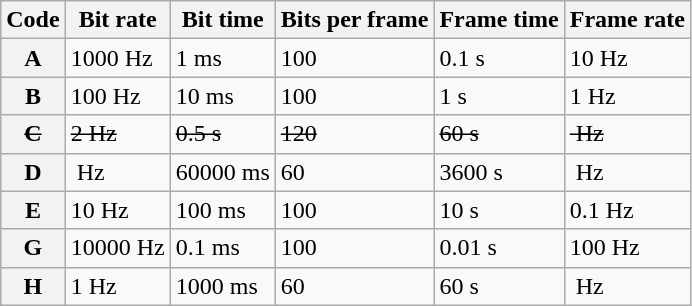<table class="wikitable sortable">
<tr>
<th>Code</th>
<th>Bit rate</th>
<th>Bit time</th>
<th>Bits per frame</th>
<th>Frame time</th>
<th>Frame rate</th>
</tr>
<tr>
<th>A</th>
<td>1000 Hz</td>
<td>1 ms</td>
<td>100</td>
<td>0.1 s</td>
<td>10 Hz</td>
</tr>
<tr>
<th>B</th>
<td>100 Hz</td>
<td>10 ms</td>
<td>100</td>
<td>1 s</td>
<td>1 Hz</td>
</tr>
<tr style="text-decoration:line-through">
<th>C</th>
<td>2 Hz</td>
<td>0.5 s</td>
<td>120</td>
<td>60 s</td>
<td> Hz</td>
</tr>
<tr>
<th>D</th>
<td> Hz</td>
<td>60000 ms</td>
<td>60</td>
<td>3600 s</td>
<td> Hz</td>
</tr>
<tr>
<th>E</th>
<td>10 Hz</td>
<td>100 ms</td>
<td>100</td>
<td>10 s</td>
<td>0.1 Hz</td>
</tr>
<tr>
<th>G</th>
<td>10000 Hz</td>
<td>0.1 ms</td>
<td>100</td>
<td>0.01 s</td>
<td>100 Hz</td>
</tr>
<tr>
<th>H</th>
<td>1 Hz</td>
<td>1000 ms</td>
<td>60</td>
<td>60 s</td>
<td> Hz</td>
</tr>
</table>
